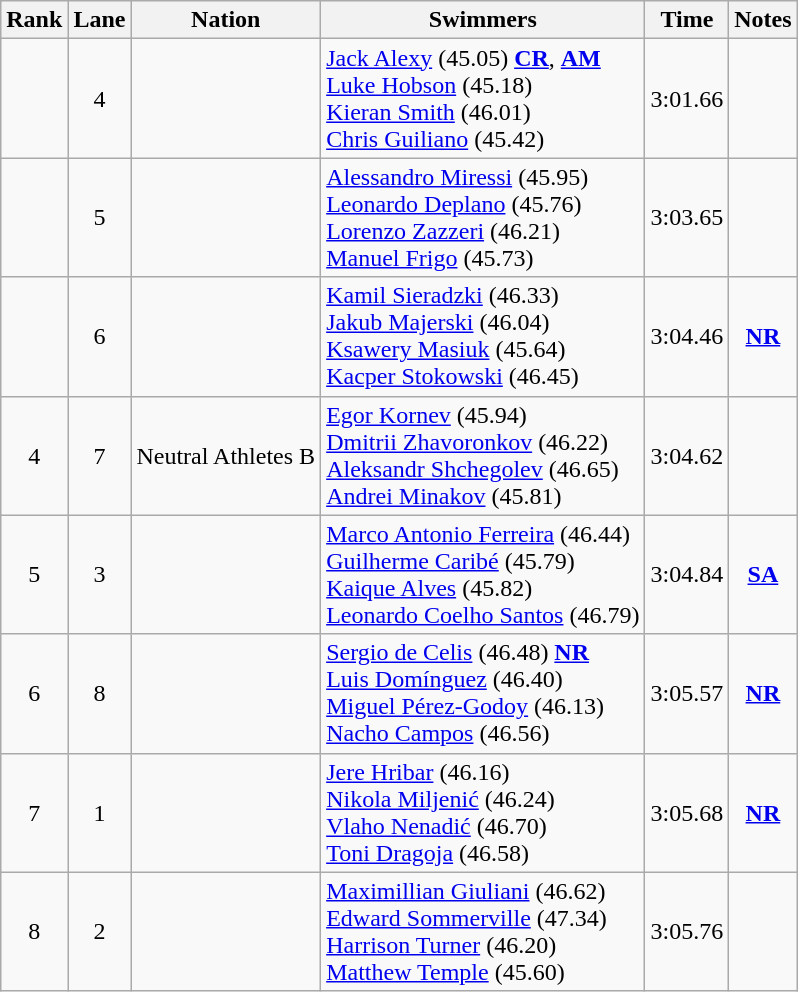<table class="wikitable sortable" style="text-align:center">
<tr>
<th>Rank</th>
<th>Lane</th>
<th>Nation</th>
<th>Swimmers</th>
<th>Time</th>
<th>Notes</th>
</tr>
<tr>
<td></td>
<td>4</td>
<td align=left></td>
<td align=left><a href='#'>Jack Alexy</a> (45.05) <strong><a href='#'>CR</a></strong>, <strong><a href='#'>AM</a></strong><br><a href='#'>Luke Hobson</a> (45.18)<br><a href='#'>Kieran Smith</a> (46.01)<br><a href='#'>Chris Guiliano</a> (45.42)</td>
<td>3:01.66</td>
<td></td>
</tr>
<tr>
<td></td>
<td>5</td>
<td align=left></td>
<td align=left><a href='#'>Alessandro Miressi</a> (45.95)<br><a href='#'>Leonardo Deplano</a> (45.76)<br><a href='#'>Lorenzo Zazzeri</a> (46.21)<br><a href='#'>Manuel Frigo</a> (45.73)</td>
<td>3:03.65</td>
<td></td>
</tr>
<tr>
<td></td>
<td>6</td>
<td align=left></td>
<td align=left><a href='#'>Kamil Sieradzki</a> (46.33)<br><a href='#'>Jakub Majerski</a> (46.04)<br><a href='#'>Ksawery Masiuk</a> (45.64)<br><a href='#'>Kacper Stokowski</a> (46.45)</td>
<td>3:04.46</td>
<td><strong><a href='#'>NR</a></strong></td>
</tr>
<tr>
<td>4</td>
<td>7</td>
<td align=left> Neutral Athletes B</td>
<td align=left><a href='#'>Egor Kornev</a> (45.94)<br><a href='#'>Dmitrii Zhavoronkov</a> (46.22)<br><a href='#'>Aleksandr Shchegolev</a> (46.65)<br><a href='#'>Andrei Minakov</a> (45.81)</td>
<td>3:04.62</td>
<td></td>
</tr>
<tr>
<td>5</td>
<td>3</td>
<td align=left></td>
<td align=left><a href='#'>Marco Antonio Ferreira</a> (46.44)<br><a href='#'>Guilherme Caribé</a> (45.79)<br><a href='#'>Kaique Alves</a> (45.82)<br><a href='#'>Leonardo Coelho Santos</a> (46.79)</td>
<td>3:04.84</td>
<td><strong><a href='#'>SA</a></strong></td>
</tr>
<tr>
<td>6</td>
<td>8</td>
<td align=left></td>
<td align=left><a href='#'>Sergio de Celis</a> (46.48) <strong><a href='#'>NR</a></strong><br><a href='#'>Luis Domínguez</a> (46.40)<br><a href='#'>Miguel Pérez-Godoy</a> (46.13)<br><a href='#'>Nacho Campos</a> (46.56)</td>
<td>3:05.57</td>
<td><strong><a href='#'>NR</a></strong></td>
</tr>
<tr>
<td>7</td>
<td>1</td>
<td align=left></td>
<td align=left><a href='#'>Jere Hribar</a> (46.16)<br><a href='#'>Nikola Miljenić</a> (46.24)<br><a href='#'>Vlaho Nenadić</a> (46.70)<br><a href='#'>Toni Dragoja</a> (46.58)</td>
<td>3:05.68</td>
<td><strong><a href='#'>NR</a></strong></td>
</tr>
<tr>
<td>8</td>
<td>2</td>
<td align=left></td>
<td align=left><a href='#'>Maximillian Giuliani</a> (46.62)<br><a href='#'>Edward Sommerville</a> (47.34)<br><a href='#'>Harrison Turner</a> (46.20)<br><a href='#'>Matthew Temple</a> (45.60)</td>
<td>3:05.76</td>
<td></td>
</tr>
</table>
